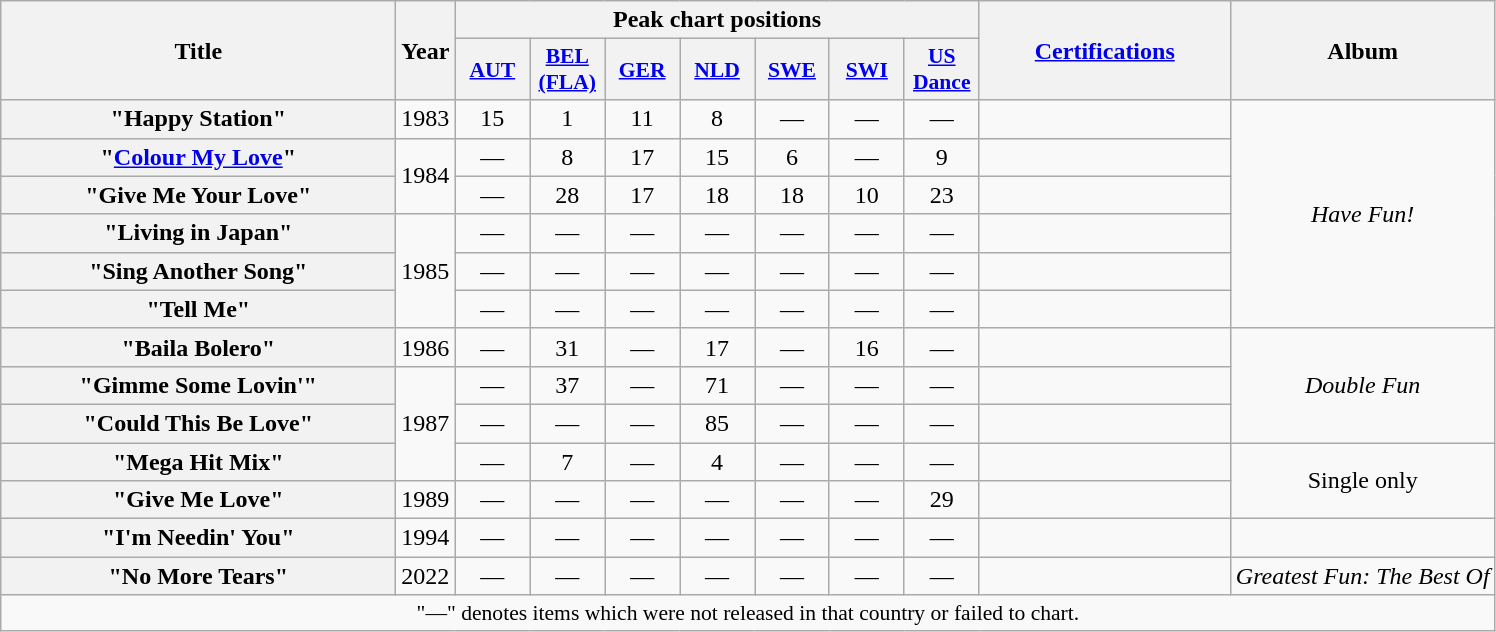<table class="wikitable plainrowheaders" style="text-align:center;">
<tr>
<th scope="col" rowspan="2" style="width:16em;">Title</th>
<th scope="col" rowspan="2">Year</th>
<th scope="col" colspan="7">Peak chart positions</th>
<th scope="col" rowspan="2" style="width:10em;"><a href='#'>Certifications</a></th>
<th scope="col" rowspan="2">Album</th>
</tr>
<tr>
<th style="width:3em;font-size:90%"><a href='#'>AUT</a><br></th>
<th style="width:3em;font-size:90%"><a href='#'>BEL (FLA)</a><br></th>
<th style="width:3em;font-size:90%"><a href='#'>GER</a><br></th>
<th style="width:3em;font-size:90%"><a href='#'>NLD</a><br></th>
<th style="width:3em;font-size:90%"><a href='#'>SWE</a><br></th>
<th style="width:3em;font-size:90%"><a href='#'>SWI</a><br></th>
<th style="width:3em;font-size:90%"><a href='#'>US<br>Dance</a><br></th>
</tr>
<tr>
<th scope="row">"Happy Station"</th>
<td>1983</td>
<td>15</td>
<td>1</td>
<td>11</td>
<td>8</td>
<td>—</td>
<td>—</td>
<td>—</td>
<td></td>
<td rowspan="6"><em>Have Fun!</em></td>
</tr>
<tr>
<th scope="row">"<a href='#'>Colour My Love</a>"</th>
<td rowspan="2">1984</td>
<td>—</td>
<td>8</td>
<td>17</td>
<td>15</td>
<td>6</td>
<td>—</td>
<td>9</td>
<td></td>
</tr>
<tr>
<th scope="row">"Give Me Your Love"</th>
<td>—</td>
<td>28</td>
<td>17</td>
<td>18</td>
<td>18</td>
<td>10</td>
<td>23</td>
<td></td>
</tr>
<tr>
<th scope="row">"Living in Japan"</th>
<td rowspan="3">1985</td>
<td>—</td>
<td>—</td>
<td>—</td>
<td>—</td>
<td>—</td>
<td>—</td>
<td>—</td>
<td></td>
</tr>
<tr>
<th scope="row">"Sing Another Song"</th>
<td>—</td>
<td>—</td>
<td>—</td>
<td>—</td>
<td>—</td>
<td>—</td>
<td>—</td>
<td></td>
</tr>
<tr>
<th scope="row">"Tell Me"</th>
<td>—</td>
<td>—</td>
<td>—</td>
<td>—</td>
<td>—</td>
<td>—</td>
<td>—</td>
<td></td>
</tr>
<tr>
<th scope="row">"Baila Bolero"</th>
<td>1986</td>
<td>—</td>
<td>31</td>
<td>—</td>
<td>17</td>
<td>—</td>
<td>16</td>
<td>—</td>
<td></td>
<td rowspan="3"><em>Double Fun</em></td>
</tr>
<tr>
<th scope="row">"Gimme Some Lovin'"</th>
<td rowspan="3">1987</td>
<td>—</td>
<td>37</td>
<td>—</td>
<td>71</td>
<td>—</td>
<td>—</td>
<td>—</td>
<td></td>
</tr>
<tr>
<th scope="row">"Could This Be Love"</th>
<td>—</td>
<td>—</td>
<td>—</td>
<td>85</td>
<td>—</td>
<td>—</td>
<td>—</td>
<td></td>
</tr>
<tr>
<th scope="row">"Mega Hit Mix"</th>
<td>—</td>
<td>7</td>
<td>—</td>
<td>4</td>
<td>—</td>
<td>—</td>
<td>—</td>
<td></td>
<td rowspan="2">Single only</td>
</tr>
<tr>
<th scope="row">"Give Me Love"</th>
<td>1989</td>
<td>—</td>
<td>—</td>
<td>—</td>
<td>—</td>
<td>—</td>
<td>—</td>
<td>29</td>
<td></td>
</tr>
<tr>
<th scope="row">"I'm Needin' You"</th>
<td>1994</td>
<td>—</td>
<td>—</td>
<td>—</td>
<td>—</td>
<td>—</td>
<td>—</td>
<td>—</td>
<td></td>
</tr>
<tr>
<th scope="row">"No More Tears"</th>
<td>2022</td>
<td>—</td>
<td>—</td>
<td>—</td>
<td>—</td>
<td>—</td>
<td>—</td>
<td>—</td>
<td></td>
<td><em>Greatest Fun: The Best Of</em></td>
</tr>
<tr>
<td colspan="18" style="font-size:90%;">"—" denotes items which were not released in that country or failed to chart.</td>
</tr>
</table>
